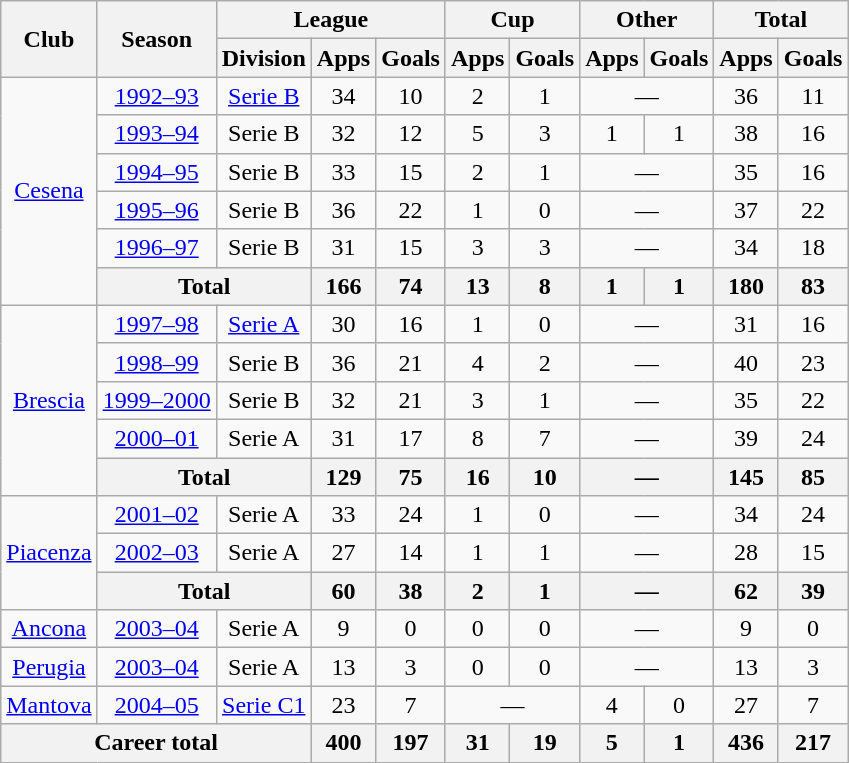<table class=wikitable style=text-align:center>
<tr>
<th rowspan=2>Club</th>
<th rowspan=2>Season</th>
<th colspan=3>League</th>
<th colspan=2>Cup</th>
<th colspan=2>Other</th>
<th colspan=2>Total</th>
</tr>
<tr>
<th>Division</th>
<th>Apps</th>
<th>Goals</th>
<th>Apps</th>
<th>Goals</th>
<th>Apps</th>
<th>Goals</th>
<th>Apps</th>
<th>Goals</th>
</tr>
<tr>
<td rowspan=6><a href='#'>Cesena</a></td>
<td><a href='#'>1992–93</a></td>
<td><a href='#'>Serie B</a></td>
<td>34</td>
<td>10</td>
<td>2</td>
<td>1</td>
<td colspan="2">—</td>
<td>36</td>
<td>11</td>
</tr>
<tr>
<td><a href='#'>1993–94</a></td>
<td>Serie B</td>
<td>32</td>
<td>12</td>
<td>5</td>
<td>3</td>
<td>1</td>
<td>1</td>
<td>38</td>
<td>16</td>
</tr>
<tr>
<td><a href='#'>1994–95</a></td>
<td>Serie B</td>
<td>33</td>
<td>15</td>
<td>2</td>
<td>1</td>
<td colspan="2">—</td>
<td>35</td>
<td>16</td>
</tr>
<tr>
<td><a href='#'>1995–96</a></td>
<td>Serie B</td>
<td>36</td>
<td>22</td>
<td>1</td>
<td>0</td>
<td colspan="2">—</td>
<td>37</td>
<td>22</td>
</tr>
<tr>
<td><a href='#'>1996–97</a></td>
<td>Serie B</td>
<td>31</td>
<td>15</td>
<td>3</td>
<td>3</td>
<td colspan="2">—</td>
<td>34</td>
<td>18</td>
</tr>
<tr>
<th colspan=2>Total</th>
<th>166</th>
<th>74</th>
<th>13</th>
<th>8</th>
<th>1</th>
<th>1</th>
<th>180</th>
<th>83</th>
</tr>
<tr>
<td rowspan=5><a href='#'>Brescia</a></td>
<td><a href='#'>1997–98</a></td>
<td><a href='#'>Serie A</a></td>
<td>30</td>
<td>16</td>
<td>1</td>
<td>0</td>
<td colspan="2">—</td>
<td>31</td>
<td>16</td>
</tr>
<tr>
<td><a href='#'>1998–99</a></td>
<td>Serie B</td>
<td>36</td>
<td>21</td>
<td>4</td>
<td>2</td>
<td colspan="2">—</td>
<td>40</td>
<td>23</td>
</tr>
<tr>
<td><a href='#'>1999–2000</a></td>
<td>Serie B</td>
<td>32</td>
<td>21</td>
<td>3</td>
<td>1</td>
<td colspan="2">—</td>
<td>35</td>
<td>22</td>
</tr>
<tr>
<td><a href='#'>2000–01</a></td>
<td>Serie A</td>
<td>31</td>
<td>17</td>
<td>8</td>
<td>7</td>
<td colspan="2">—</td>
<td>39</td>
<td>24</td>
</tr>
<tr>
<th colspan=2>Total</th>
<th>129</th>
<th>75</th>
<th>16</th>
<th>10</th>
<th colspan="2">—</th>
<th>145</th>
<th>85</th>
</tr>
<tr>
<td rowspan=3><a href='#'>Piacenza</a></td>
<td><a href='#'>2001–02</a></td>
<td>Serie A</td>
<td>33</td>
<td>24</td>
<td>1</td>
<td>0</td>
<td colspan="2">—</td>
<td>34</td>
<td>24</td>
</tr>
<tr>
<td><a href='#'>2002–03</a></td>
<td>Serie A</td>
<td>27</td>
<td>14</td>
<td>1</td>
<td>1</td>
<td colspan="2">—</td>
<td>28</td>
<td>15</td>
</tr>
<tr>
<th colspan=2>Total</th>
<th>60</th>
<th>38</th>
<th>2</th>
<th>1</th>
<th colspan="2">—</th>
<th>62</th>
<th>39</th>
</tr>
<tr>
<td><a href='#'>Ancona</a></td>
<td><a href='#'>2003–04</a></td>
<td>Serie A</td>
<td>9</td>
<td>0</td>
<td>0</td>
<td>0</td>
<td colspan="2">—</td>
<td>9</td>
<td>0</td>
</tr>
<tr>
<td><a href='#'>Perugia</a></td>
<td><a href='#'>2003–04</a></td>
<td>Serie A</td>
<td>13</td>
<td>3</td>
<td>0</td>
<td>0</td>
<td colspan="2">—</td>
<td>13</td>
<td>3</td>
</tr>
<tr>
<td><a href='#'>Mantova</a></td>
<td><a href='#'>2004–05</a></td>
<td><a href='#'>Serie C1</a></td>
<td>23</td>
<td>7</td>
<td colspan="2">—</td>
<td>4</td>
<td>0</td>
<td>27</td>
<td>7</td>
</tr>
<tr>
<th colspan=3>Career total</th>
<th>400</th>
<th>197</th>
<th>31</th>
<th>19</th>
<th>5</th>
<th>1</th>
<th>436</th>
<th>217</th>
</tr>
</table>
